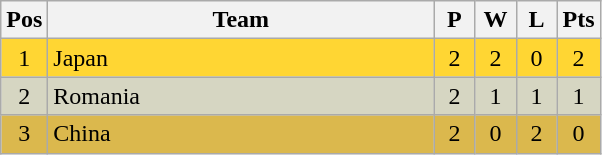<table class="wikitable" style="font-size: 100%">
<tr>
<th width=15>Pos</th>
<th width=250>Team</th>
<th width=20>P</th>
<th width=20>W</th>
<th width=20>L</th>
<th width=20>Pts</th>
</tr>
<tr align=center style="background: #FFD633;">
<td>1</td>
<td align="left"> Japan</td>
<td>2</td>
<td>2</td>
<td>0</td>
<td>2</td>
</tr>
<tr align=center style="background: #D6D6C2;">
<td>2</td>
<td align="left"> Romania</td>
<td>2</td>
<td>1</td>
<td>1</td>
<td>1</td>
</tr>
<tr align=center style="background: #DBB84D;">
<td>3</td>
<td align="left"> China</td>
<td>2</td>
<td>0</td>
<td>2</td>
<td>0</td>
</tr>
</table>
